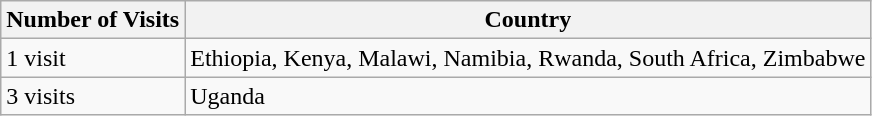<table class="wikitable">
<tr>
<th>Number of Visits</th>
<th>Country</th>
</tr>
<tr>
<td>1 visit</td>
<td>Ethiopia, Kenya, Malawi, Namibia, Rwanda, South Africa, Zimbabwe</td>
</tr>
<tr>
<td>3 visits</td>
<td>Uganda</td>
</tr>
</table>
